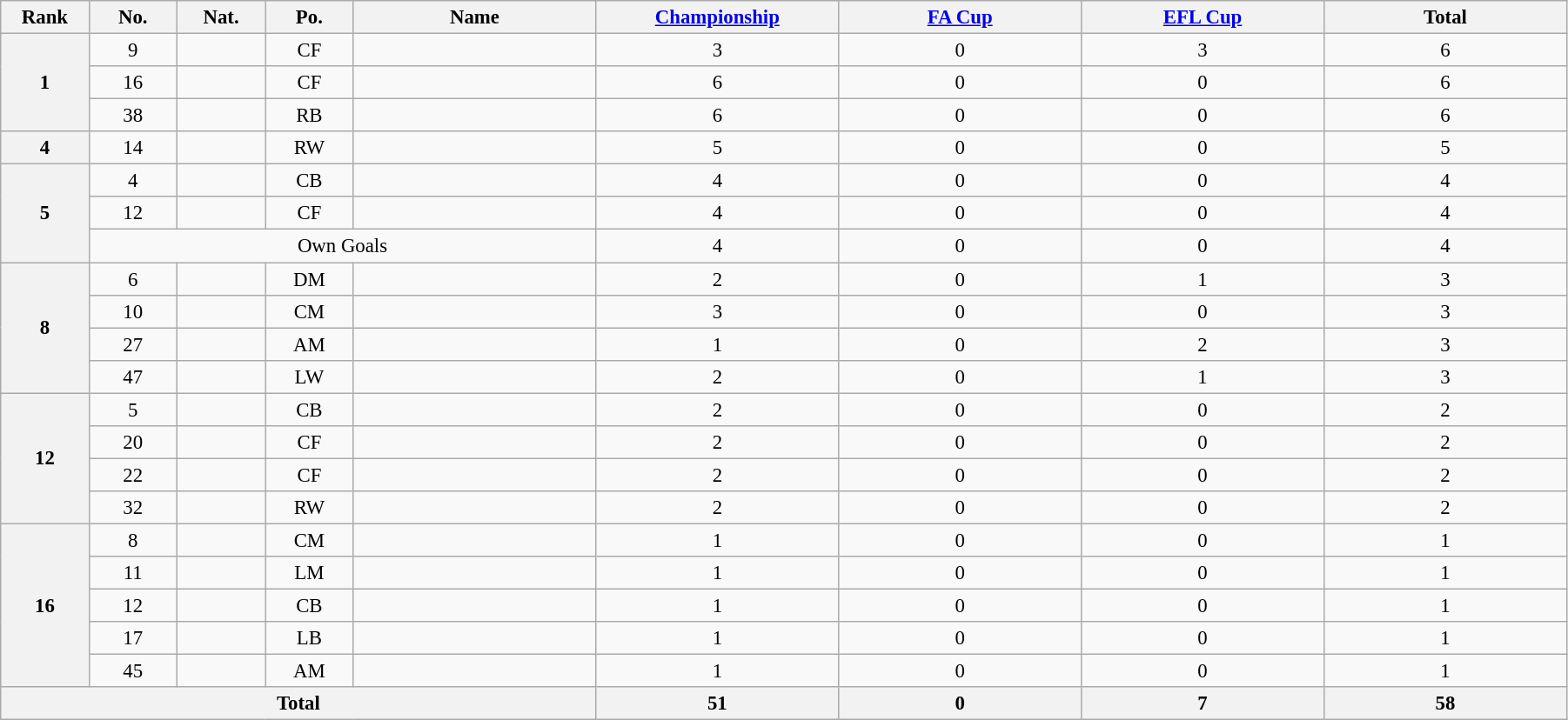<table class="wikitable" style="text-align:center; font-size:95%; width:95%;">
<tr>
<th width=50px>Rank</th>
<th width=50px>No.</th>
<th width=50px>Nat.</th>
<th width=50px>Po.</th>
<th width=150px>Name</th>
<th width=150px><a href='#'>Championship</a></th>
<th width=150px><a href='#'>FA Cup</a></th>
<th width=150px><a href='#'>EFL Cup</a></th>
<th width=150px>Total</th>
</tr>
<tr>
<th rowspan=3>1</th>
<td>9</td>
<td></td>
<td>CF</td>
<td></td>
<td>3</td>
<td>0</td>
<td>3</td>
<td>6</td>
</tr>
<tr>
<td>16</td>
<td></td>
<td>CF</td>
<td></td>
<td>6</td>
<td>0</td>
<td>0</td>
<td>6</td>
</tr>
<tr>
<td>38</td>
<td></td>
<td>RB</td>
<td></td>
<td>6</td>
<td>0</td>
<td>0</td>
<td>6</td>
</tr>
<tr>
<th rowspan=1>4</th>
<td>14</td>
<td></td>
<td>RW</td>
<td></td>
<td>5</td>
<td>0</td>
<td>0</td>
<td>5</td>
</tr>
<tr>
<th rowspan=3>5</th>
<td>4</td>
<td></td>
<td>CB</td>
<td></td>
<td>4</td>
<td>0</td>
<td>0</td>
<td>4</td>
</tr>
<tr>
<td>12</td>
<td></td>
<td>CF</td>
<td></td>
<td>4</td>
<td>0</td>
<td>0</td>
<td>4</td>
</tr>
<tr>
<td colspan=4>Own Goals</td>
<td>4</td>
<td>0</td>
<td>0</td>
<td>4</td>
</tr>
<tr>
<th rowspan=4>8</th>
<td>6</td>
<td></td>
<td>DM</td>
<td></td>
<td>2</td>
<td>0</td>
<td>1</td>
<td>3</td>
</tr>
<tr>
<td>10</td>
<td></td>
<td>CM</td>
<td></td>
<td>3</td>
<td>0</td>
<td>0</td>
<td>3</td>
</tr>
<tr>
<td>27</td>
<td></td>
<td>AM</td>
<td></td>
<td>1</td>
<td>0</td>
<td>2</td>
<td>3</td>
</tr>
<tr>
<td>47</td>
<td></td>
<td>LW</td>
<td></td>
<td>2</td>
<td>0</td>
<td>1</td>
<td>3</td>
</tr>
<tr>
<th rowspan=4>12</th>
<td>5</td>
<td></td>
<td>CB</td>
<td></td>
<td>2</td>
<td>0</td>
<td>0</td>
<td>2</td>
</tr>
<tr>
<td>20</td>
<td></td>
<td>CF</td>
<td></td>
<td>2</td>
<td>0</td>
<td>0</td>
<td>2</td>
</tr>
<tr>
<td>22</td>
<td></td>
<td>CF</td>
<td></td>
<td>2</td>
<td>0</td>
<td>0</td>
<td>2</td>
</tr>
<tr>
<td>32</td>
<td></td>
<td>RW</td>
<td></td>
<td>2</td>
<td>0</td>
<td>0</td>
<td>2</td>
</tr>
<tr>
<th rowspan=5>16</th>
<td>8</td>
<td></td>
<td>CM</td>
<td></td>
<td>1</td>
<td>0</td>
<td>0</td>
<td>1</td>
</tr>
<tr>
<td>11</td>
<td></td>
<td>LM</td>
<td></td>
<td>1</td>
<td>0</td>
<td>0</td>
<td>1</td>
</tr>
<tr>
<td>12</td>
<td></td>
<td>CB</td>
<td></td>
<td>1</td>
<td>0</td>
<td>0</td>
<td>1</td>
</tr>
<tr>
<td>17</td>
<td></td>
<td>LB</td>
<td></td>
<td>1</td>
<td>0</td>
<td>0</td>
<td>1</td>
</tr>
<tr>
<td>45</td>
<td></td>
<td>AM</td>
<td></td>
<td>1</td>
<td>0</td>
<td>0</td>
<td>1</td>
</tr>
<tr>
<th colspan=5>Total</th>
<th>51</th>
<th>0</th>
<th>7</th>
<th>58</th>
</tr>
</table>
